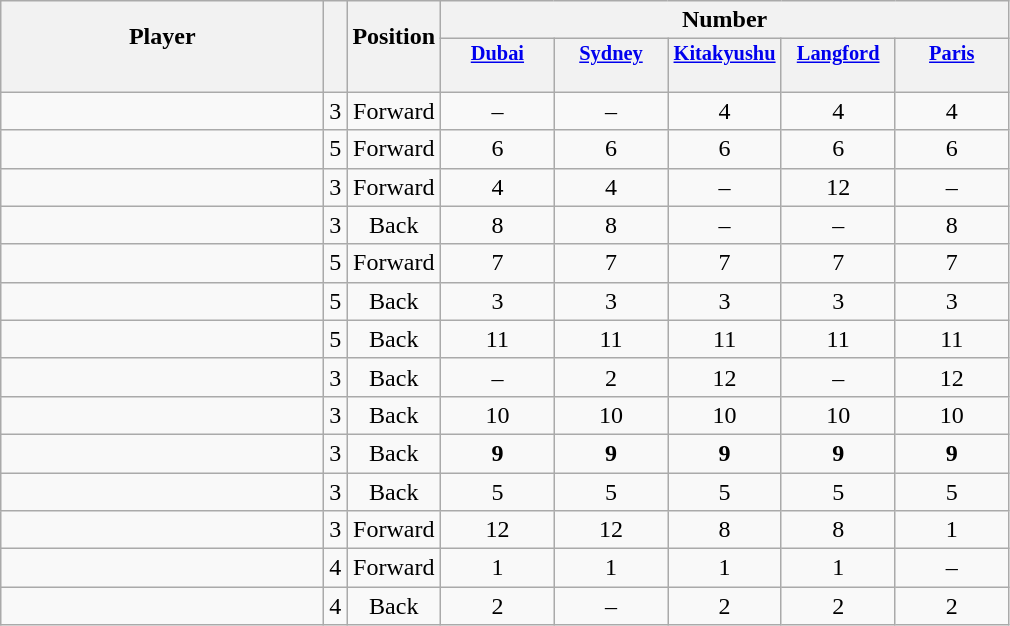<table class="wikitable sortable" style="text-align:center;">
<tr>
<th rowspan="2" style="border-bottom:0; width:13em;">Player</th>
<th rowspan="2" style="border-bottom:0;"></th>
<th rowspan="2" style="border-bottom:0;">Position</th>
<th colspan=5>Number</th>
</tr>
<tr>
<th style="vertical-align:top; width:5.2em; border-bottom:0; padding:2px; font-size:85%;"><a href='#'>Dubai</a></th>
<th style="vertical-align:top; width:5.2em; border-bottom:0; padding:2px; font-size:85%;"><a href='#'>Sydney</a></th>
<th style="vertical-align:top; width:5.2em; border-bottom:0; padding:2px; font-size:85%;"><a href='#'>Kitakyushu</a></th>
<th style="vertical-align:top; width:5.2em; border-bottom:0; padding:2px; font-size:85%;"><a href='#'>Langford</a></th>
<th style="vertical-align:top; width:5.2em; border-bottom:0; padding:2px; font-size:85%;"><a href='#'>Paris</a></th>
</tr>
<tr style="line-height:8px;">
<th style="border-top:0;"> </th>
<th style="border-top:0;"></th>
<th style="border-top:0;"></th>
<th data-sort-type="number" style="border-top:0;"></th>
<th data-sort-type="number" style="border-top:0;"></th>
<th data-sort-type="number" style="border-top:0;"></th>
<th data-sort-type="number" style="border-top:0;"></th>
<th data-sort-type="number" style="border-top:0;"></th>
</tr>
<tr>
<td align=left></td>
<td>3</td>
<td>Forward</td>
<td>–</td>
<td>–</td>
<td>4</td>
<td>4</td>
<td>4</td>
</tr>
<tr>
<td align=left></td>
<td>5</td>
<td>Forward</td>
<td>6</td>
<td>6</td>
<td>6</td>
<td>6</td>
<td>6</td>
</tr>
<tr>
<td align=left></td>
<td>3</td>
<td>Forward</td>
<td>4</td>
<td>4</td>
<td>–</td>
<td>12</td>
<td>–</td>
</tr>
<tr>
<td align=left></td>
<td>3</td>
<td>Back</td>
<td>8</td>
<td>8</td>
<td>–</td>
<td>–</td>
<td>8</td>
</tr>
<tr>
<td align=left></td>
<td>5</td>
<td>Forward</td>
<td>7</td>
<td>7</td>
<td>7</td>
<td>7</td>
<td>7</td>
</tr>
<tr>
<td align=left></td>
<td>5</td>
<td>Back</td>
<td>3</td>
<td>3</td>
<td>3</td>
<td>3</td>
<td>3</td>
</tr>
<tr>
<td align=left></td>
<td>5</td>
<td>Back</td>
<td>11</td>
<td>11</td>
<td>11</td>
<td>11</td>
<td>11</td>
</tr>
<tr>
<td align=left></td>
<td>3</td>
<td>Back</td>
<td>–</td>
<td>2</td>
<td>12</td>
<td>–</td>
<td>12</td>
</tr>
<tr>
<td align=left></td>
<td>3</td>
<td>Back</td>
<td>10</td>
<td>10</td>
<td>10</td>
<td>10</td>
<td>10</td>
</tr>
<tr>
<td align=left></td>
<td>3</td>
<td>Back</td>
<td><strong>9</strong></td>
<td><strong>9</strong></td>
<td><strong>9</strong></td>
<td><strong>9</strong></td>
<td><strong>9</strong></td>
</tr>
<tr>
<td align=left></td>
<td>3</td>
<td>Back</td>
<td>5</td>
<td>5</td>
<td>5</td>
<td>5</td>
<td>5</td>
</tr>
<tr>
<td align=left></td>
<td>3</td>
<td>Forward</td>
<td>12</td>
<td>12</td>
<td>8</td>
<td>8</td>
<td>1</td>
</tr>
<tr>
<td align=left></td>
<td>4</td>
<td>Forward</td>
<td>1</td>
<td>1</td>
<td>1</td>
<td>1</td>
<td>–</td>
</tr>
<tr>
<td align=left></td>
<td>4</td>
<td>Back</td>
<td>2</td>
<td>–</td>
<td>2</td>
<td>2</td>
<td>2</td>
</tr>
</table>
